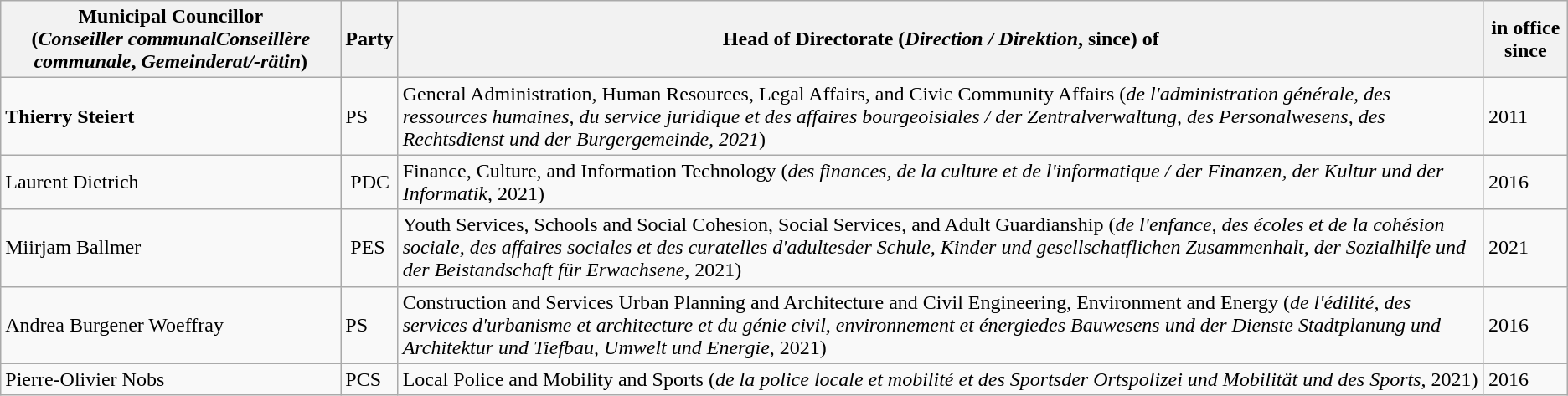<table class="wikitable">
<tr>
<th>Municipal Councillor<br>(<em>Conseiller communalConseillère communale</em>, <em>Gemeinderat/-rätin</em>)</th>
<th>Party</th>
<th>Head of Directorate (<em>Direction / Direktion</em>, since) of</th>
<th>in office since</th>
</tr>
<tr>
<td><strong>Thierry Steiert</strong></td>
<td> PS</td>
<td>General Administration, Human Resources, Legal Affairs, and Civic Community Affairs (<em>de l'administration générale, des ressources humaines, du service juridique et des affaires bourgeoisiales / der Zentralverwaltung, des Personalwesens, des Rechtsdienst und der Burgergemeinde, 2021</em>)</td>
<td>2011</td>
</tr>
<tr>
<td>Laurent Dietrich</td>
<td> PDC</td>
<td>Finance, Culture, and Information Technology (<em>des finances, de la culture et de l'informatique / der Finanzen, der Kultur und der Informatik</em>, 2021)</td>
<td>2016</td>
</tr>
<tr>
<td>Miirjam Ballmer</td>
<td> PES</td>
<td>Youth Services, Schools and Social Cohesion, Social Services, and Adult Guardianship (<em>de l'enfance, des écoles et de la cohésion sociale, des affaires sociales et des curatelles d'adultes</em><em>der Schule, Kinder und gesellschatflichen Zusammenhalt, der Sozialhilfe und der Beistandschaft für Erwachsene</em>, 2021)</td>
<td>2021</td>
</tr>
<tr>
<td>Andrea Burgener Woeffray</td>
<td> PS</td>
<td>Construction and Services Urban Planning and Architecture and Civil Engineering, Environment and Energy (<em>de l'édilité, des services d'urbanisme et architecture et du génie civil, environnement et énergie</em><em>des Bauwesens und der Dienste Stadtplanung und Architektur und Tiefbau, Umwelt und Energie</em>, 2021)</td>
<td>2016</td>
</tr>
<tr>
<td>Pierre-Olivier Nobs</td>
<td> PCS</td>
<td>Local Police and Mobility and Sports (<em>de la police locale et mobilité et des Sports</em><em>der Ortspolizei und Mobilität und des Sports</em>, 2021)</td>
<td>2016</td>
</tr>
</table>
